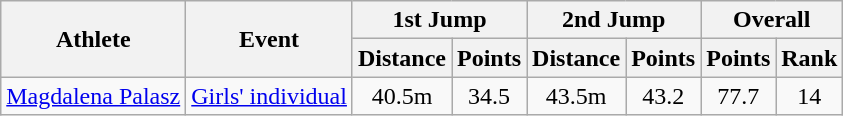<table class="wikitable">
<tr>
<th rowspan="2">Athlete</th>
<th rowspan="2">Event</th>
<th colspan="2">1st Jump</th>
<th colspan="2">2nd Jump</th>
<th colspan="2">Overall</th>
</tr>
<tr>
<th>Distance</th>
<th>Points</th>
<th>Distance</th>
<th>Points</th>
<th>Points</th>
<th>Rank</th>
</tr>
<tr>
<td><a href='#'>Magdalena Palasz</a></td>
<td><a href='#'>Girls' individual</a></td>
<td align="center">40.5m</td>
<td align="center">34.5</td>
<td align="center">43.5m</td>
<td align="center">43.2</td>
<td align="center">77.7</td>
<td align="center">14</td>
</tr>
</table>
